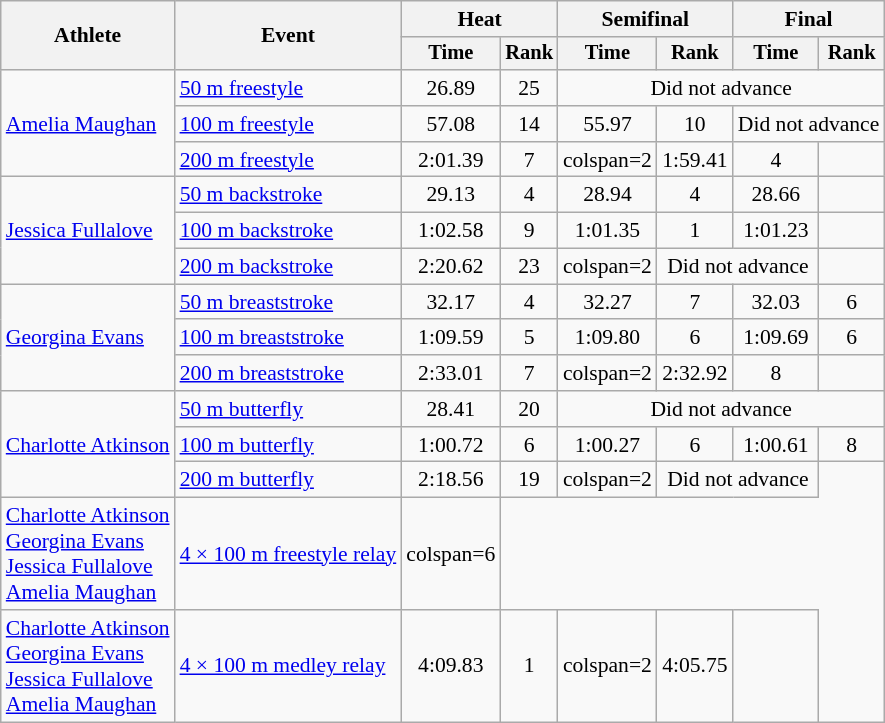<table class=wikitable style="font-size:90%">
<tr>
<th rowspan=2>Athlete</th>
<th rowspan=2>Event</th>
<th colspan="2">Heat</th>
<th colspan="2">Semifinal</th>
<th colspan="2">Final</th>
</tr>
<tr style="font-size:95%">
<th>Time</th>
<th>Rank</th>
<th>Time</th>
<th>Rank</th>
<th>Time</th>
<th>Rank</th>
</tr>
<tr align=center>
<td align=left rowspan=3><a href='#'>Amelia Maughan</a></td>
<td align=left><a href='#'>50 m freestyle</a></td>
<td>26.89</td>
<td>25</td>
<td colspan="4">Did not advance</td>
</tr>
<tr align=center>
<td align=left><a href='#'>100 m freestyle</a></td>
<td>57.08</td>
<td>14</td>
<td>55.97</td>
<td>10</td>
<td colspan="2">Did not advance</td>
</tr>
<tr align=center>
<td align=left><a href='#'>200 m freestyle</a></td>
<td>2:01.39</td>
<td>7</td>
<td>colspan=2 </td>
<td>1:59.41</td>
<td>4</td>
</tr>
<tr align=center>
<td align=left rowspan=3><a href='#'>Jessica Fullalove</a></td>
<td align=left><a href='#'>50 m backstroke</a></td>
<td>29.13</td>
<td>4</td>
<td>28.94</td>
<td>4</td>
<td>28.66</td>
<td></td>
</tr>
<tr align=center>
<td align=left><a href='#'>100 m backstroke</a></td>
<td>1:02.58</td>
<td>9</td>
<td>1:01.35</td>
<td>1</td>
<td>1:01.23</td>
<td></td>
</tr>
<tr align=center>
<td align=left><a href='#'>200 m backstroke</a></td>
<td>2:20.62</td>
<td>23</td>
<td>colspan=2 </td>
<td colspan="2">Did not advance</td>
</tr>
<tr align=center>
<td align=left rowspan=3><a href='#'>Georgina Evans</a></td>
<td align=left><a href='#'>50 m breaststroke</a></td>
<td>32.17</td>
<td>4</td>
<td>32.27</td>
<td>7</td>
<td>32.03</td>
<td>6</td>
</tr>
<tr align=center>
<td align=left><a href='#'>100 m breaststroke</a></td>
<td>1:09.59</td>
<td>5</td>
<td>1:09.80</td>
<td>6</td>
<td>1:09.69</td>
<td>6</td>
</tr>
<tr align=center>
<td align=left><a href='#'>200 m breaststroke</a></td>
<td>2:33.01</td>
<td>7</td>
<td>colspan=2 </td>
<td>2:32.92</td>
<td>8</td>
</tr>
<tr align=center>
<td align=left rowspan=3><a href='#'>Charlotte Atkinson</a></td>
<td align=left><a href='#'>50 m butterfly</a></td>
<td>28.41</td>
<td>20</td>
<td colspan="4">Did not advance</td>
</tr>
<tr align=center>
<td align=left><a href='#'>100 m butterfly</a></td>
<td>1:00.72</td>
<td>6</td>
<td>1:00.27</td>
<td>6</td>
<td>1:00.61</td>
<td>8</td>
</tr>
<tr align=center>
<td align=left><a href='#'>200 m butterfly</a></td>
<td>2:18.56</td>
<td>19</td>
<td>colspan=2 </td>
<td colspan="2">Did not advance</td>
</tr>
<tr align=center>
<td align=left><a href='#'>Charlotte Atkinson</a><br><a href='#'>Georgina Evans</a><br><a href='#'>Jessica Fullalove</a><br><a href='#'>Amelia Maughan</a></td>
<td align=left><a href='#'>4 × 100 m freestyle relay</a></td>
<td>colspan=6 </td>
</tr>
<tr align=center>
<td align=left><a href='#'>Charlotte Atkinson</a><br><a href='#'>Georgina Evans</a><br><a href='#'>Jessica Fullalove</a><br><a href='#'>Amelia Maughan</a></td>
<td align=left><a href='#'>4 × 100 m medley relay</a></td>
<td>4:09.83</td>
<td>1</td>
<td>colspan=2 </td>
<td>4:05.75</td>
<td></td>
</tr>
</table>
